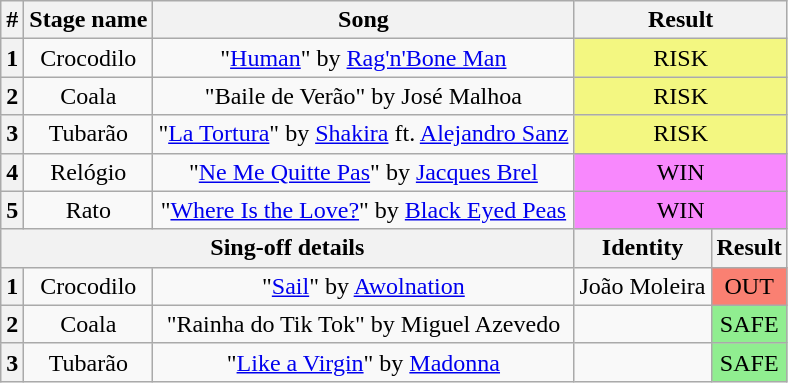<table class="wikitable plainrowheaders" style="text-align: center;">
<tr>
<th>#</th>
<th>Stage name</th>
<th>Song</th>
<th colspan=2>Result</th>
</tr>
<tr>
<th>1</th>
<td>Crocodilo</td>
<td>"<a href='#'>Human</a>" by <a href='#'>Rag'n'Bone Man</a></td>
<td colspan=2 bgcolor="#F3F781">RISK</td>
</tr>
<tr>
<th>2</th>
<td>Coala</td>
<td>"Baile de Verão" by José Malhoa</td>
<td colspan=2 bgcolor="#F3F781">RISK</td>
</tr>
<tr>
<th>3</th>
<td>Tubarão</td>
<td>"<a href='#'>La Tortura</a>" by <a href='#'>Shakira</a> ft. <a href='#'>Alejandro Sanz</a></td>
<td colspan=2 bgcolor="#F3F781">RISK</td>
</tr>
<tr>
<th>4</th>
<td>Relógio</td>
<td>"<a href='#'>Ne Me Quitte Pas</a>" by <a href='#'>Jacques Brel</a></td>
<td colspan=2 bgcolor="#F888FD">WIN</td>
</tr>
<tr>
<th>5</th>
<td>Rato</td>
<td>"<a href='#'>Where Is the Love?</a>" by <a href='#'>Black Eyed Peas</a></td>
<td colspan=2 bgcolor="#F888FD">WIN</td>
</tr>
<tr>
<th colspan="3">Sing-off details</th>
<th>Identity</th>
<th>Result</th>
</tr>
<tr>
<th>1</th>
<td>Crocodilo</td>
<td>"<a href='#'>Sail</a>" by <a href='#'>Awolnation</a></td>
<td>João Moleira</td>
<td bgcolor="salmon">OUT</td>
</tr>
<tr>
<th>2</th>
<td>Coala</td>
<td>"Rainha do Tik Tok" by Miguel Azevedo</td>
<td></td>
<td bgcolor=lightgreen>SAFE</td>
</tr>
<tr>
<th>3</th>
<td>Tubarão</td>
<td>"<a href='#'>Like a Virgin</a>" by <a href='#'>Madonna</a></td>
<td></td>
<td bgcolor=lightgreen>SAFE</td>
</tr>
</table>
